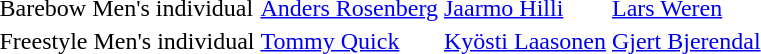<table>
<tr>
<td>Barebow Men's individual<br></td>
<td> <a href='#'>Anders Rosenberg</a></td>
<td> <a href='#'>Jaarmo Hilli</a></td>
<td> <a href='#'>Lars Weren</a></td>
</tr>
<tr>
<td>Freestyle Men's individual<br></td>
<td> <a href='#'>Tommy Quick</a></td>
<td> <a href='#'>Kyösti Laasonen</a></td>
<td> <a href='#'>Gjert Bjerendal</a></td>
</tr>
</table>
